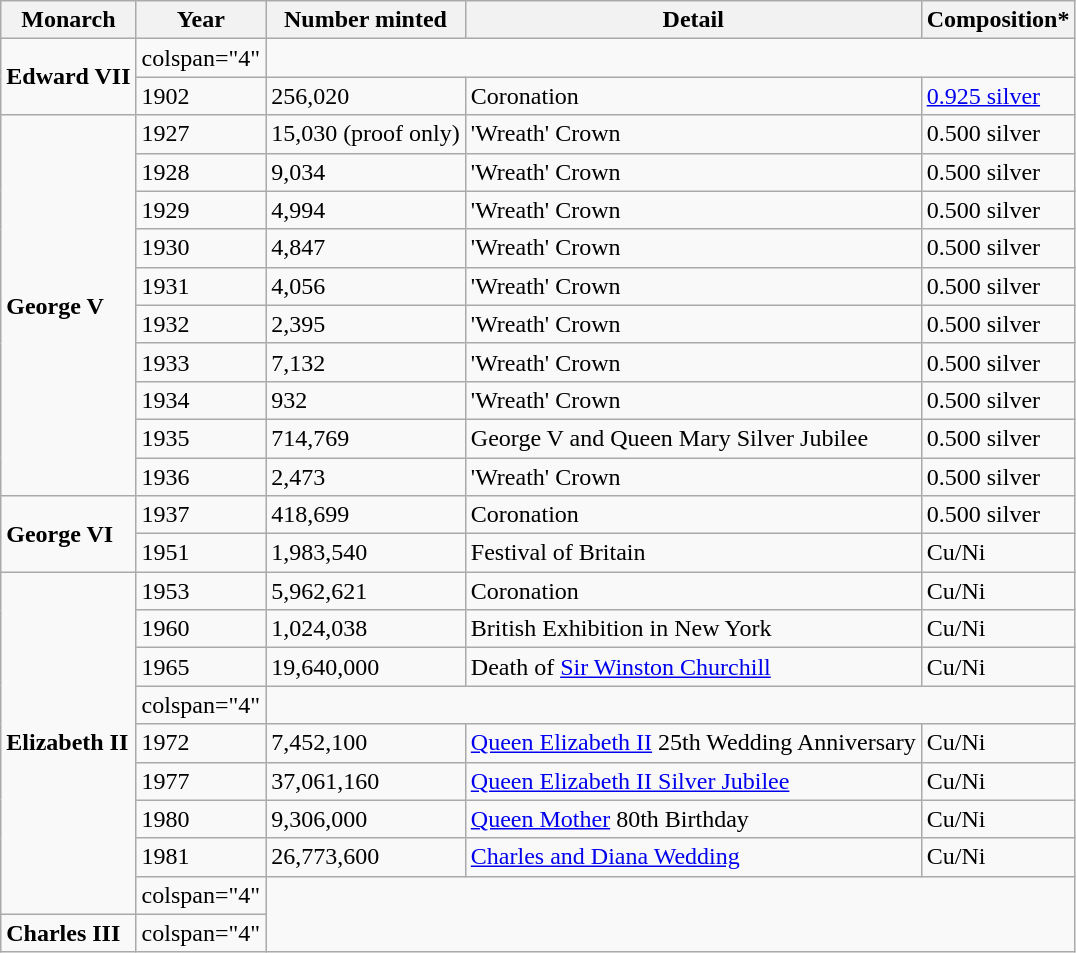<table class="wikitable" border="1">
<tr>
<th>Monarch</th>
<th>Year</th>
<th>Number minted</th>
<th>Detail</th>
<th>Composition*</th>
</tr>
<tr>
<td rowspan="2"><strong>Edward VII </strong></td>
<td>colspan="4" </td>
</tr>
<tr>
<td>1902</td>
<td>256,020</td>
<td>Coronation</td>
<td><a href='#'>0.925 silver</a></td>
</tr>
<tr>
<td rowspan="10"><strong>George V</strong></td>
<td>1927</td>
<td>15,030 (proof only)</td>
<td>'Wreath' Crown</td>
<td>0.500 silver</td>
</tr>
<tr>
<td>1928</td>
<td>9,034</td>
<td>'Wreath' Crown</td>
<td>0.500 silver</td>
</tr>
<tr>
<td>1929</td>
<td>4,994</td>
<td>'Wreath' Crown</td>
<td>0.500 silver</td>
</tr>
<tr>
<td>1930</td>
<td>4,847</td>
<td>'Wreath' Crown</td>
<td>0.500 silver</td>
</tr>
<tr>
<td>1931</td>
<td>4,056</td>
<td>'Wreath' Crown</td>
<td>0.500 silver</td>
</tr>
<tr>
<td>1932</td>
<td>2,395</td>
<td>'Wreath' Crown</td>
<td>0.500 silver</td>
</tr>
<tr>
<td>1933</td>
<td>7,132</td>
<td>'Wreath' Crown</td>
<td>0.500 silver</td>
</tr>
<tr>
<td>1934</td>
<td>932</td>
<td>'Wreath' Crown</td>
<td>0.500 silver</td>
</tr>
<tr>
<td>1935</td>
<td>714,769</td>
<td>George V and Queen Mary Silver Jubilee</td>
<td>0.500 silver</td>
</tr>
<tr>
<td>1936</td>
<td>2,473</td>
<td>'Wreath' Crown</td>
<td>0.500 silver</td>
</tr>
<tr>
<td rowspan="2"><strong>George VI</strong></td>
<td>1937</td>
<td>418,699</td>
<td>Coronation</td>
<td>0.500 silver</td>
</tr>
<tr>
<td>1951</td>
<td>1,983,540</td>
<td>Festival of Britain</td>
<td>Cu/Ni</td>
</tr>
<tr>
<td rowspan="9"><strong>Elizabeth II</strong></td>
<td>1953</td>
<td>5,962,621</td>
<td>Coronation</td>
<td>Cu/Ni</td>
</tr>
<tr>
<td>1960</td>
<td>1,024,038</td>
<td>British Exhibition in New York</td>
<td>Cu/Ni</td>
</tr>
<tr>
<td>1965</td>
<td>19,640,000</td>
<td>Death of <a href='#'>Sir Winston Churchill</a></td>
<td>Cu/Ni</td>
</tr>
<tr>
<td>colspan="4" </td>
</tr>
<tr>
<td>1972</td>
<td>7,452,100</td>
<td><a href='#'>Queen Elizabeth II</a> 25th Wedding Anniversary</td>
<td>Cu/Ni</td>
</tr>
<tr>
<td>1977</td>
<td>37,061,160</td>
<td><a href='#'>Queen Elizabeth II Silver Jubilee</a></td>
<td>Cu/Ni</td>
</tr>
<tr>
<td>1980</td>
<td>9,306,000</td>
<td><a href='#'>Queen Mother</a> 80th Birthday</td>
<td>Cu/Ni</td>
</tr>
<tr>
<td>1981</td>
<td>26,773,600</td>
<td><a href='#'>Charles and Diana Wedding</a></td>
<td>Cu/Ni</td>
</tr>
<tr>
<td>colspan="4" </td>
</tr>
<tr>
<td><strong>Charles III</strong></td>
<td>colspan="4" </td>
</tr>
</table>
